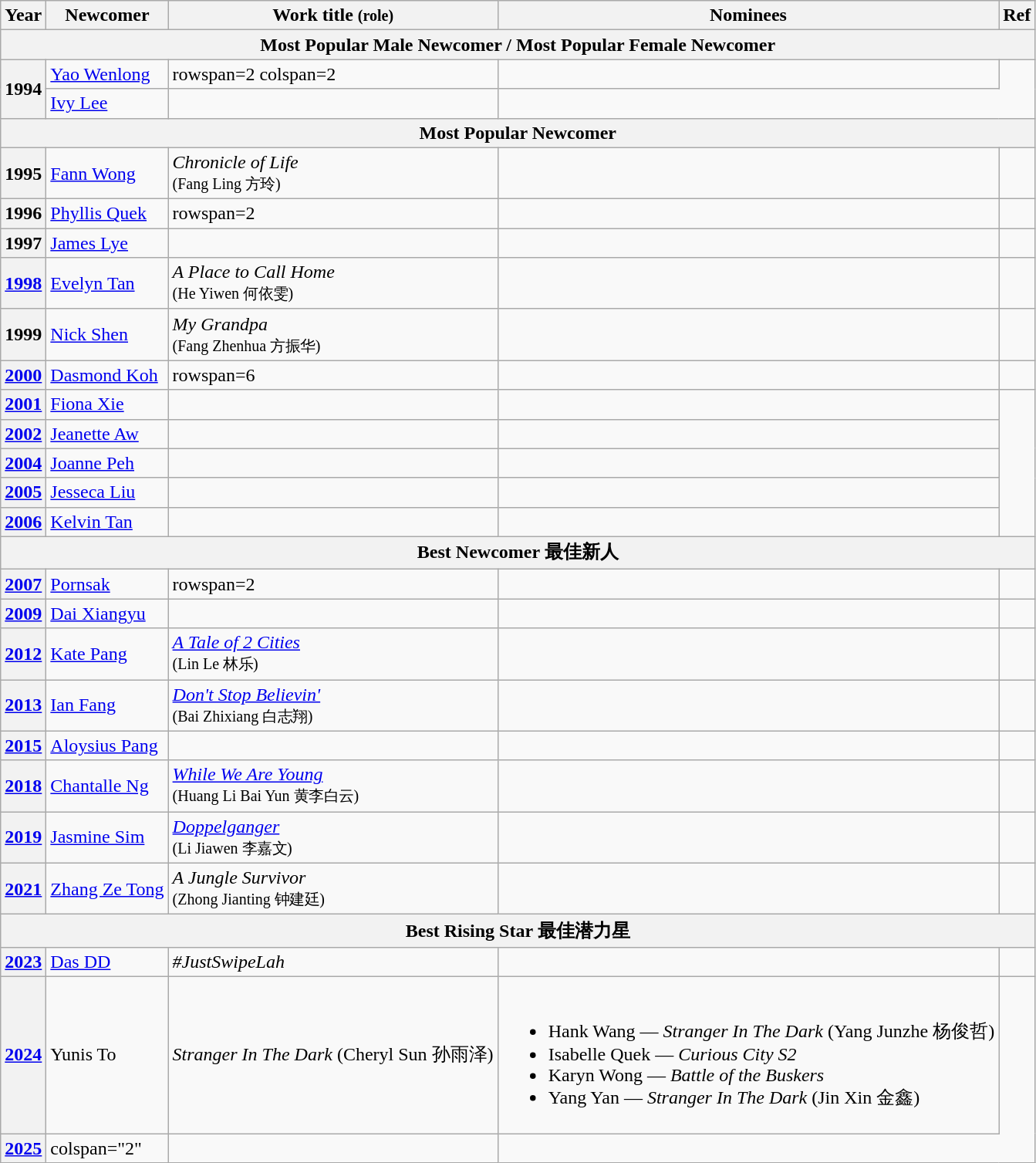<table class="wikitable sortable">
<tr>
<th>Year</th>
<th>Newcomer</th>
<th>Work title <small>(role)</small></th>
<th>Nominees</th>
<th class="unsortable">Ref</th>
</tr>
<tr>
<th colspan="5"><strong>Most Popular Male Newcomer / Most Popular Female Newcomer</strong></th>
</tr>
<tr>
<th rowspan="2" scope="row">1994</th>
<td><a href='#'>Yao Wenlong</a></td>
<td>rowspan=2 colspan=2 </td>
<td></td>
</tr>
<tr>
<td><a href='#'>Ivy Lee</a></td>
<td></td>
</tr>
<tr>
<th colspan="5"><strong>Most Popular Newcomer</strong></th>
</tr>
<tr>
<th scope="row">1995</th>
<td><a href='#'>Fann Wong</a></td>
<td><em>Chronicle of Life</em><br><small>(Fang Ling 方玲)</small></td>
<td></td>
<td></td>
</tr>
<tr>
<th scope="row">1996</th>
<td><a href='#'>Phyllis Quek</a></td>
<td>rowspan=2 </td>
<td></td>
<td></td>
</tr>
<tr>
<th scope="row">1997</th>
<td><a href='#'>James Lye</a></td>
<td></td>
<td></td>
</tr>
<tr>
<th scope="row"><a href='#'>1998</a></th>
<td><a href='#'>Evelyn Tan</a></td>
<td><em>A Place to Call Home</em><br><small>(He Yiwen 何依雯)</small></td>
<td></td>
<td></td>
</tr>
<tr>
<th scope="row">1999</th>
<td><a href='#'>Nick Shen</a></td>
<td><em>My Grandpa</em><br><small>(Fang Zhenhua 方振华)</small></td>
<td></td>
<td></td>
</tr>
<tr>
<th scope="row"><a href='#'>2000</a></th>
<td><a href='#'>Dasmond Koh</a></td>
<td>rowspan=6 </td>
<td></td>
<td></td>
</tr>
<tr>
<th scope="row"><a href='#'>2001</a></th>
<td><a href='#'>Fiona Xie</a></td>
<td></td>
<td></td>
</tr>
<tr>
<th scope="row"><a href='#'>2002</a></th>
<td><a href='#'>Jeanette Aw</a></td>
<td></td>
<td></td>
</tr>
<tr>
<th scope="row"><a href='#'>2004</a></th>
<td><a href='#'>Joanne Peh</a></td>
<td></td>
<td></td>
</tr>
<tr>
<th scope="row"><a href='#'>2005</a></th>
<td><a href='#'>Jesseca Liu</a></td>
<td></td>
<td></td>
</tr>
<tr>
<th scope="row"><a href='#'>2006</a></th>
<td><a href='#'>Kelvin Tan</a></td>
<td></td>
<td></td>
</tr>
<tr>
<th colspan="5"><strong>Best Newcomer 最佳新人</strong></th>
</tr>
<tr>
<th scope="row"><a href='#'>2007</a></th>
<td><a href='#'>Pornsak</a></td>
<td>rowspan=2 </td>
<td></td>
<td></td>
</tr>
<tr>
<th scope="row"><a href='#'>2009</a></th>
<td><a href='#'>Dai Xiangyu</a></td>
<td></td>
<td></td>
</tr>
<tr>
<th scope="row"><a href='#'>2012</a></th>
<td><a href='#'>Kate Pang</a></td>
<td><em><a href='#'>A Tale of 2 Cities</a> </em><br><small>(Lin Le 林乐)</small></td>
<td></td>
<td></td>
</tr>
<tr>
<th scope="row"><a href='#'>2013</a></th>
<td><a href='#'>Ian Fang</a></td>
<td><em><a href='#'>Don't Stop Believin'</a></em><br><small>(Bai Zhixiang 白志翔)</small></td>
<td></td>
<td></td>
</tr>
<tr>
<th scope="row"><a href='#'>2015</a></th>
<td><a href='#'>Aloysius Pang</a></td>
<td></td>
<td></td>
<td></td>
</tr>
<tr>
<th scope="row"><a href='#'>2018</a></th>
<td><a href='#'>Chantalle Ng</a></td>
<td><em><a href='#'>While We Are Young</a></em><br><small>(Huang Li Bai Yun 黄李白云)</small></td>
<td></td>
<td></td>
</tr>
<tr>
<th scope="row"><a href='#'>2019</a></th>
<td><a href='#'>Jasmine Sim</a></td>
<td><em><a href='#'>Doppelganger</a></em><br><small>(Li Jiawen 李嘉文)</small></td>
<td></td>
<td></td>
</tr>
<tr>
<th scope="row"><a href='#'>2021</a></th>
<td><a href='#'>Zhang Ze Tong</a></td>
<td><em>A Jungle Survivor</em><br><small>(Zhong Jianting 钟建廷)</small></td>
<td></td>
<td></td>
</tr>
<tr>
<th colspan="5">Best Rising Star 最佳潜力星</th>
</tr>
<tr>
<th scope="row"><a href='#'>2023</a></th>
<td><a href='#'>Das DD</a></td>
<td><em>#JustSwipeLah</em></td>
<td></td>
<td></td>
</tr>
<tr>
<th scope="row"><a href='#'>2024</a></th>
<td>Yunis To</td>
<td><em>Stranger In The Dark</em> (Cheryl Sun 孙雨泽)</td>
<td {{smalldiv><br><ul><li>Hank Wang  — <em>Stranger In The Dark</em> (Yang Junzhe 杨俊哲)</li><li>Isabelle Quek  — <em>Curious City S2</em></li><li>Karyn Wong  — <em>Battle of the Buskers</em></li><li>Yang Yan  — <em>Stranger In The Dark</em> (Jin Xin 金鑫)</li></ul></td>
</tr>
<tr>
<th scope="row"><a href='#'>2025</a></th>
<td>colspan="2" </td>
<td></td>
</tr>
</table>
